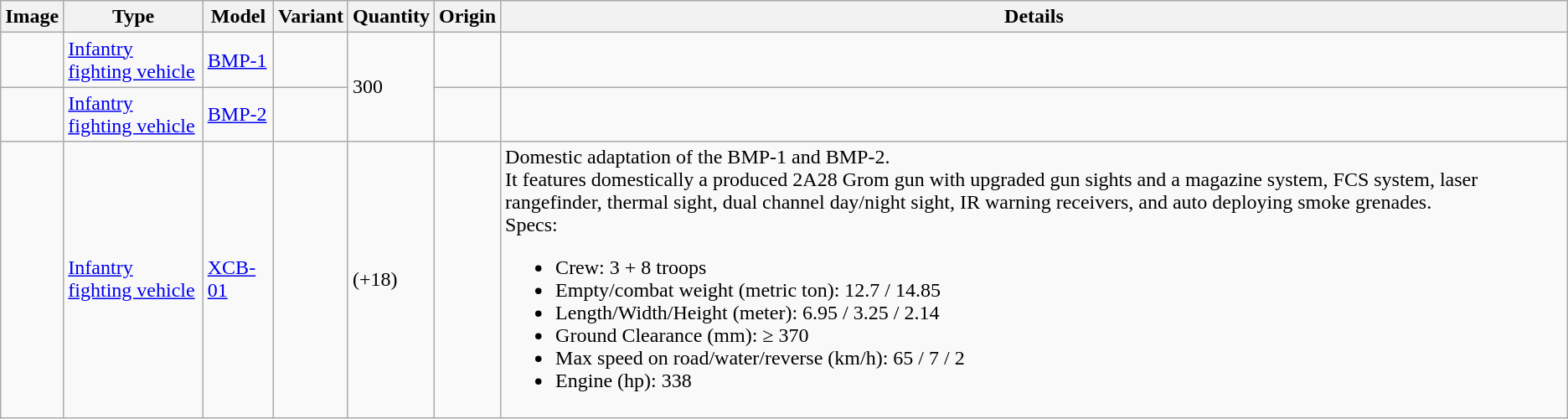<table class="wikitable">
<tr>
<th>Image</th>
<th>Type</th>
<th>Model</th>
<th>Variant</th>
<th>Quantity</th>
<th>Origin</th>
<th>Details</th>
</tr>
<tr>
<td></td>
<td><a href='#'>Infantry fighting vehicle</a></td>
<td><a href='#'>BMP-1</a></td>
<td></td>
<td rowspan="2">300</td>
<td></td>
<td></td>
</tr>
<tr>
<td></td>
<td><a href='#'>Infantry fighting vehicle</a></td>
<td><a href='#'>BMP-2</a></td>
<td></td>
<td></td>
<td></td>
</tr>
<tr>
<td></td>
<td><a href='#'>Infantry fighting vehicle</a></td>
<td><a href='#'>XCB-01</a></td>
<td></td>
<td>(+18)</td>
<td></td>
<td>Domestic adaptation of the BMP-1 and BMP-2.<br>It features domestically a produced 2A28 Grom gun with upgraded gun sights and a magazine system, FCS system, laser rangefinder, thermal sight, dual channel day/night sight, IR warning receivers, and auto deploying smoke grenades.<br>Specs:<ul><li>Crew: 3 + 8 troops</li><li>Empty/combat weight (metric ton): 12.7 / 14.85</li><li>Length/Width/Height (meter): 6.95 / 3.25 / 2.14</li><li>Ground Clearance (mm): ≥ 370</li><li>Max speed on road/water/reverse (km/h): 65 / 7 / 2</li><li>Engine (hp): 338</li></ul></td>
</tr>
</table>
